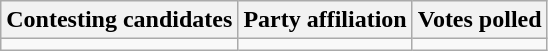<table class="wikitable sortable">
<tr>
<th>Contesting candidates</th>
<th>Party affiliation</th>
<th>Votes polled</th>
</tr>
<tr>
<td></td>
<td></td>
<td></td>
</tr>
</table>
